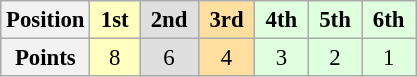<table class="wikitable" style="font-size:95%; text-align:center">
<tr>
<th>Position</th>
<td style="background:#ffffbf;"> <strong>1st</strong> </td>
<td style="background:#dfdfdf;"> <strong>2nd</strong> </td>
<td style="background:#ffdf9f;"> <strong>3rd</strong> </td>
<td style="background:#dfffdf;"> <strong>4th</strong> </td>
<td style="background:#dfffdf;"> <strong>5th</strong> </td>
<td style="background:#dfffdf;"> <strong>6th</strong> </td>
</tr>
<tr>
<th>Points</th>
<td style="background:#ffffbf;">8</td>
<td style="background:#dfdfdf;">6</td>
<td style="background:#ffdf9f;">4</td>
<td style="background:#dfffdf;">3</td>
<td style="background:#dfffdf;">2</td>
<td style="background:#dfffdf;">1</td>
</tr>
</table>
